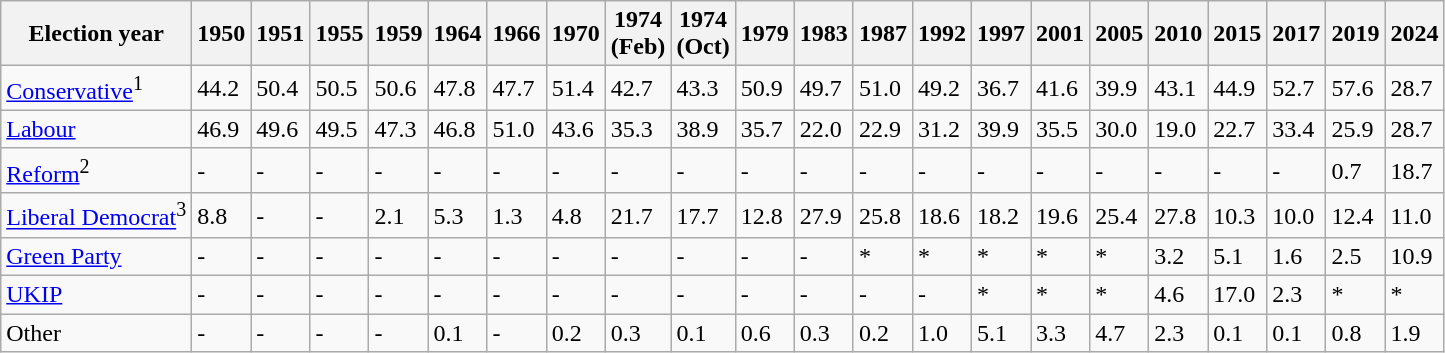<table class="wikitable">
<tr>
<th>Election year</th>
<th>1950</th>
<th>1951</th>
<th>1955</th>
<th>1959</th>
<th>1964</th>
<th>1966</th>
<th>1970</th>
<th>1974<br>(Feb)</th>
<th>1974<br>(Oct)</th>
<th>1979</th>
<th>1983</th>
<th>1987</th>
<th>1992</th>
<th>1997</th>
<th>2001</th>
<th>2005</th>
<th>2010</th>
<th>2015</th>
<th>2017</th>
<th>2019</th>
<th>2024</th>
</tr>
<tr>
<td><a href='#'>Conservative</a><sup>1</sup></td>
<td>44.2</td>
<td>50.4</td>
<td>50.5</td>
<td>50.6</td>
<td>47.8</td>
<td>47.7</td>
<td>51.4</td>
<td>42.7</td>
<td>43.3</td>
<td>50.9</td>
<td>49.7</td>
<td>51.0</td>
<td>49.2</td>
<td>36.7</td>
<td>41.6</td>
<td>39.9</td>
<td>43.1</td>
<td>44.9</td>
<td>52.7</td>
<td>57.6</td>
<td>28.7</td>
</tr>
<tr>
<td><a href='#'>Labour</a></td>
<td>46.9</td>
<td>49.6</td>
<td>49.5</td>
<td>47.3</td>
<td>46.8</td>
<td>51.0</td>
<td>43.6</td>
<td>35.3</td>
<td>38.9</td>
<td>35.7</td>
<td>22.0</td>
<td>22.9</td>
<td>31.2</td>
<td>39.9</td>
<td>35.5</td>
<td>30.0</td>
<td>19.0</td>
<td>22.7</td>
<td>33.4</td>
<td>25.9</td>
<td>28.7</td>
</tr>
<tr>
<td><a href='#'>Reform</a><sup>2</sup></td>
<td>-</td>
<td>-</td>
<td>-</td>
<td>-</td>
<td>-</td>
<td>-</td>
<td>-</td>
<td>-</td>
<td>-</td>
<td>-</td>
<td>-</td>
<td>-</td>
<td>-</td>
<td>-</td>
<td>-</td>
<td>-</td>
<td>-</td>
<td>-</td>
<td>-</td>
<td>0.7</td>
<td>18.7</td>
</tr>
<tr>
<td><a href='#'>Liberal Democrat</a><sup>3</sup></td>
<td>8.8</td>
<td>-</td>
<td>-</td>
<td>2.1</td>
<td>5.3</td>
<td>1.3</td>
<td>4.8</td>
<td>21.7</td>
<td>17.7</td>
<td>12.8</td>
<td>27.9</td>
<td>25.8</td>
<td>18.6</td>
<td>18.2</td>
<td>19.6</td>
<td>25.4</td>
<td>27.8</td>
<td>10.3</td>
<td>10.0</td>
<td>12.4</td>
<td>11.0</td>
</tr>
<tr>
<td><a href='#'>Green Party</a></td>
<td>-</td>
<td>-</td>
<td>-</td>
<td>-</td>
<td>-</td>
<td>-</td>
<td>-</td>
<td>-</td>
<td>-</td>
<td>-</td>
<td>-</td>
<td>*</td>
<td>*</td>
<td>*</td>
<td>*</td>
<td>*</td>
<td>3.2</td>
<td>5.1</td>
<td>1.6</td>
<td>2.5</td>
<td>10.9</td>
</tr>
<tr>
<td><a href='#'>UKIP</a></td>
<td>-</td>
<td>-</td>
<td>-</td>
<td>-</td>
<td>-</td>
<td>-</td>
<td>-</td>
<td>-</td>
<td>-</td>
<td>-</td>
<td>-</td>
<td>-</td>
<td>-</td>
<td>*</td>
<td>*</td>
<td>*</td>
<td>4.6</td>
<td>17.0</td>
<td>2.3</td>
<td>*</td>
<td>*</td>
</tr>
<tr>
<td>Other</td>
<td>-</td>
<td>-</td>
<td>-</td>
<td>-</td>
<td>0.1</td>
<td>-</td>
<td>0.2</td>
<td>0.3</td>
<td>0.1</td>
<td>0.6</td>
<td>0.3</td>
<td>0.2</td>
<td>1.0</td>
<td>5.1</td>
<td>3.3</td>
<td>4.7</td>
<td>2.3</td>
<td>0.1</td>
<td>0.1</td>
<td>0.8</td>
<td>1.9</td>
</tr>
</table>
